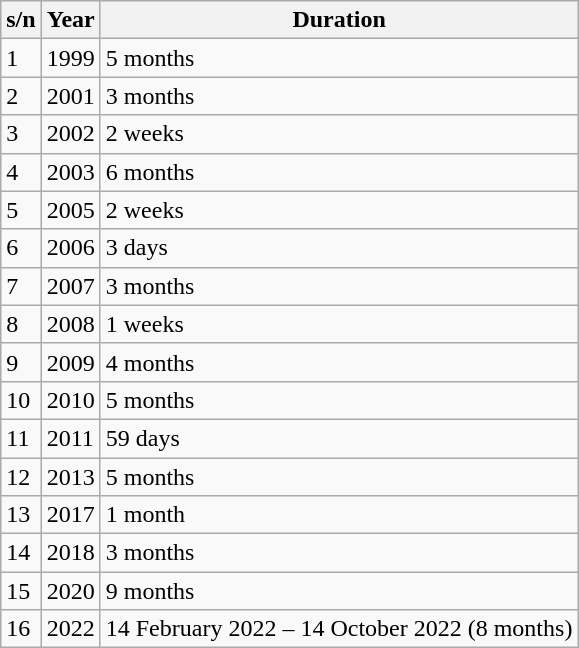<table class="wikitable">
<tr>
<th>s/n</th>
<th>Year</th>
<th>Duration</th>
</tr>
<tr>
<td>1</td>
<td>1999</td>
<td>5 months</td>
</tr>
<tr>
<td>2</td>
<td>2001</td>
<td>3 months</td>
</tr>
<tr>
<td>3</td>
<td>2002</td>
<td>2 weeks</td>
</tr>
<tr>
<td>4</td>
<td>2003</td>
<td>6 months</td>
</tr>
<tr>
<td>5</td>
<td>2005</td>
<td>2 weeks</td>
</tr>
<tr>
<td>6</td>
<td>2006</td>
<td>3 days</td>
</tr>
<tr>
<td>7</td>
<td>2007</td>
<td>3 months</td>
</tr>
<tr>
<td>8</td>
<td>2008</td>
<td>1 weeks</td>
</tr>
<tr>
<td>9</td>
<td>2009</td>
<td>4 months</td>
</tr>
<tr>
<td>10</td>
<td>2010</td>
<td>5 months</td>
</tr>
<tr>
<td>11</td>
<td>2011</td>
<td>59 days</td>
</tr>
<tr>
<td>12</td>
<td>2013</td>
<td>5 months</td>
</tr>
<tr>
<td>13</td>
<td>2017</td>
<td>1 month</td>
</tr>
<tr>
<td>14</td>
<td>2018</td>
<td>3 months</td>
</tr>
<tr>
<td>15</td>
<td>2020</td>
<td>9 months</td>
</tr>
<tr>
<td>16</td>
<td>2022</td>
<td>14 February 2022 – 14 October 2022 (8 months) </td>
</tr>
</table>
